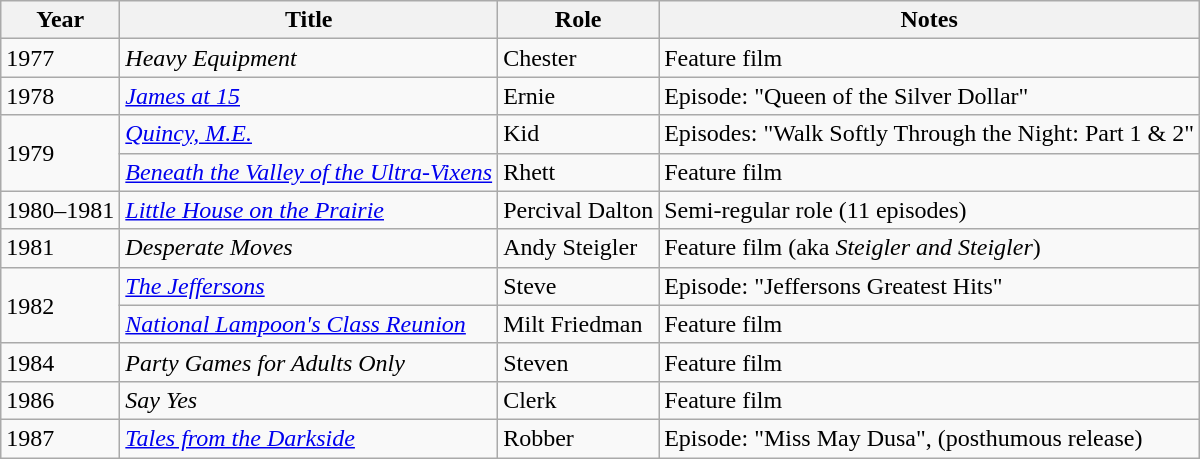<table class="wikitable sortable">
<tr>
<th>Year</th>
<th>Title</th>
<th>Role</th>
<th class="unsortable">Notes</th>
</tr>
<tr>
<td>1977</td>
<td><em>Heavy Equipment</em></td>
<td>Chester</td>
<td>Feature film</td>
</tr>
<tr>
<td>1978</td>
<td><em><a href='#'>James at 15</a></em></td>
<td>Ernie</td>
<td>Episode: "Queen of the Silver Dollar"</td>
</tr>
<tr>
<td rowspan="2">1979</td>
<td><em><a href='#'>Quincy, M.E.</a></em></td>
<td>Kid</td>
<td>Episodes: "Walk Softly Through the Night: Part 1 & 2"</td>
</tr>
<tr>
<td><em><a href='#'>Beneath the Valley of the Ultra-Vixens</a></em></td>
<td>Rhett</td>
<td>Feature film</td>
</tr>
<tr>
<td>1980–1981</td>
<td><em><a href='#'>Little House on the Prairie</a></em></td>
<td>Percival Dalton</td>
<td>Semi-regular role (11 episodes)</td>
</tr>
<tr>
<td>1981</td>
<td><em>Desperate Moves</em></td>
<td>Andy Steigler</td>
<td>Feature film (aka <em>Steigler and Steigler</em>)</td>
</tr>
<tr>
<td rowspan="2">1982</td>
<td><em><a href='#'>The Jeffersons</a></em></td>
<td>Steve</td>
<td>Episode: "Jeffersons Greatest Hits"</td>
</tr>
<tr>
<td><em><a href='#'>National Lampoon's Class Reunion</a></em></td>
<td>Milt Friedman</td>
<td>Feature film</td>
</tr>
<tr>
<td>1984</td>
<td><em>Party Games for Adults Only</em></td>
<td>Steven</td>
<td>Feature film</td>
</tr>
<tr>
<td>1986</td>
<td><em>Say Yes</em></td>
<td>Clerk</td>
<td>Feature film</td>
</tr>
<tr>
<td>1987</td>
<td><em><a href='#'>Tales from the Darkside</a></em></td>
<td>Robber</td>
<td>Episode: "Miss May Dusa", (posthumous release)</td>
</tr>
</table>
